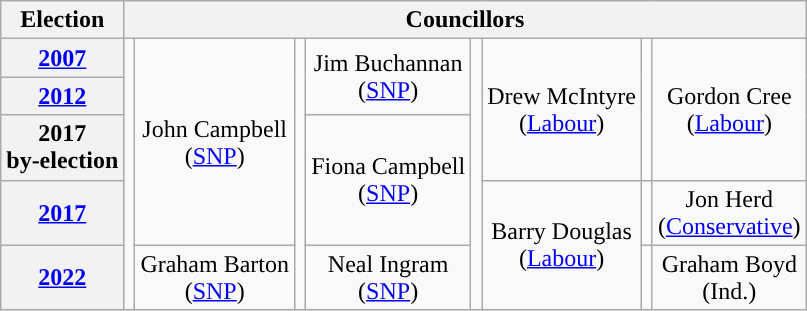<table class="wikitable" style="text-align:center">
<tr>
<th>Election</th>
<th colspan=8>Councillors</th>
</tr>
<tr>
<th><a href='#'>2007</a></th>
<td rowspan=5; style="background-color: "></td>
<td rowspan=4>John Campbell<br>(<a href='#'>SNP</a>)</td>
<td rowspan=5; style="background-color: "></td>
<td rowspan=2>Jim Buchannan<br>(<a href='#'>SNP</a>)</td>
<td rowspan=5; style="background-color: "></td>
<td rowspan=3>Drew McIntyre<br>(<a href='#'>Labour</a>)</td>
<td rowspan=3; style="background-color: "></td>
<td rowspan=3>Gordon Cree<br>(<a href='#'>Labour</a>)</td>
</tr>
<tr>
<th><a href='#'>2012</a></th>
</tr>
<tr>
<th>2017<br>by-election</th>
<td rowspan=2>Fiona Campbell<br>(<a href='#'>SNP</a>)</td>
</tr>
<tr>
<th><a href='#'>2017</a></th>
<td rowspan=2>Barry Douglas<br>(<a href='#'>Labour</a>)</td>
<td rowspan=1; style="background-color: "></td>
<td rowspan=1>Jon Herd<br>(<a href='#'>Conservative</a>)</td>
</tr>
<tr>
<th><a href='#'>2022</a></th>
<td rowspan=1>Graham Barton<br>(<a href='#'>SNP</a>)</td>
<td rowspan=1>Neal Ingram<br>(<a href='#'>SNP</a>)</td>
<td rowspan=1; style="background-color: "></td>
<td rowspan=1>Graham Boyd<br>(Ind.)</td>
</tr>
</table>
